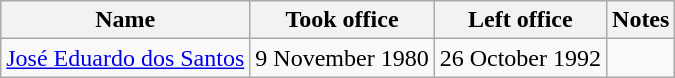<table class="wikitable">
<tr>
<th>Name</th>
<th>Took office</th>
<th>Left office</th>
<th>Notes</th>
</tr>
<tr>
<td><a href='#'>José Eduardo dos Santos</a></td>
<td>9 November 1980</td>
<td>26 October 1992</td>
<td></td>
</tr>
</table>
